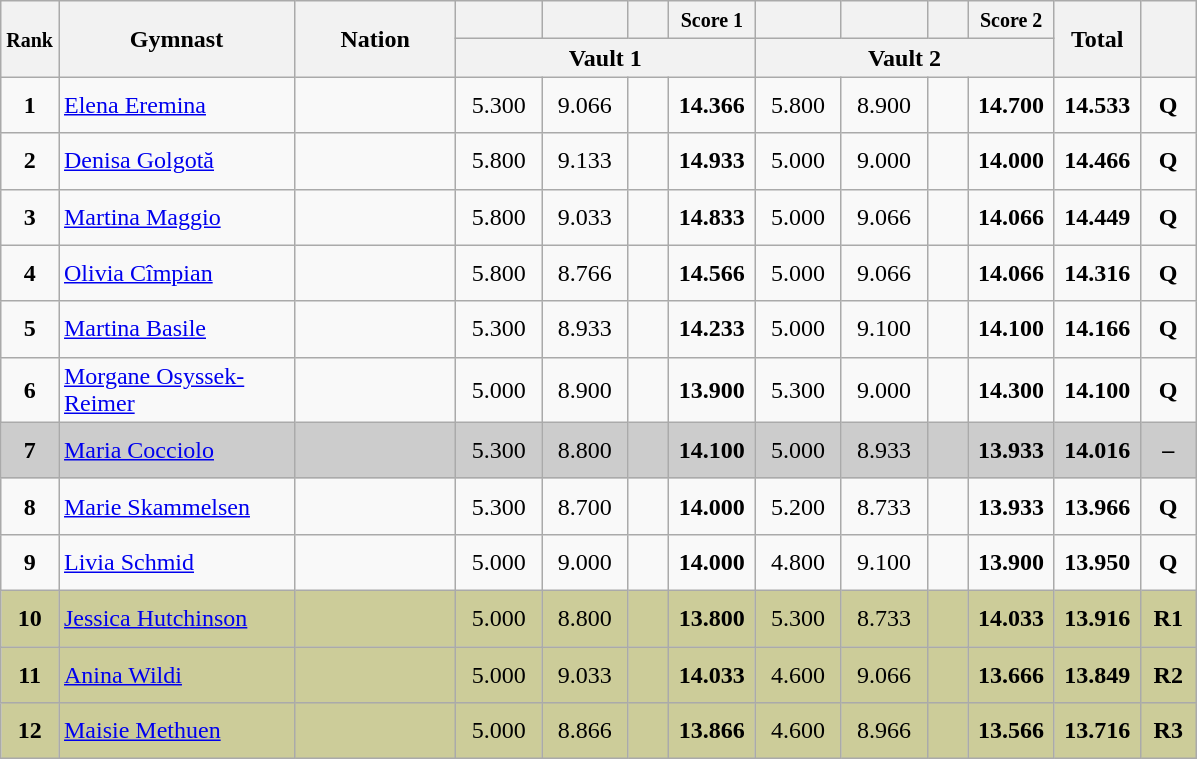<table class="wikitable sortable" style="text-align:center;">
<tr>
<th rowspan="2" style="width:15px;"><small>Rank</small></th>
<th rowspan="2" style="width:150px;">Gymnast</th>
<th rowspan="2" style="width:100px;">Nation</th>
<th style="width:50px;"><small></small></th>
<th style="width:50px;"><small></small></th>
<th style="width:20px;"><small></small></th>
<th style="width:50px;"><small>Score 1</small></th>
<th style="width:50px;"><small></small></th>
<th style="width:50px;"><small></small></th>
<th style="width:20px;"><small></small></th>
<th style="width:50px;"><small>Score 2</small></th>
<th rowspan="2" style="width:50px;">Total</th>
<th rowspan="2" style="width:30px;"><small></small></th>
</tr>
<tr>
<th colspan="4">Vault 1</th>
<th colspan="4">Vault 2</th>
</tr>
<tr>
<td scope="row" style="text-align:center"><strong>1</strong></td>
<td style="height:30px; text-align:left;"><a href='#'>Elena Eremina</a></td>
<td style="text-align:left;"></td>
<td>5.300</td>
<td>9.066</td>
<td></td>
<td><strong>14.366</strong></td>
<td>5.800</td>
<td>8.900</td>
<td></td>
<td><strong>14.700</strong></td>
<td><strong>14.533</strong></td>
<td><strong>Q</strong></td>
</tr>
<tr>
<td scope="row" style="text-align:center"><strong>2</strong></td>
<td style="height:30px; text-align:left;"><a href='#'>Denisa Golgotă</a></td>
<td style="text-align:left;"></td>
<td>5.800</td>
<td>9.133</td>
<td></td>
<td><strong>14.933</strong></td>
<td>5.000</td>
<td>9.000</td>
<td></td>
<td><strong>14.000</strong></td>
<td><strong>14.466</strong></td>
<td><strong>Q</strong></td>
</tr>
<tr>
<td scope="row" style="text-align:center"><strong>3</strong></td>
<td style="height:30px; text-align:left;"><a href='#'>Martina Maggio</a></td>
<td style="text-align:left;"></td>
<td>5.800</td>
<td>9.033</td>
<td></td>
<td><strong>14.833</strong></td>
<td>5.000</td>
<td>9.066</td>
<td></td>
<td><strong>14.066</strong></td>
<td><strong>14.449</strong></td>
<td><strong>Q</strong></td>
</tr>
<tr>
<td scope="row" style="text-align:center"><strong>4</strong></td>
<td style="height:30px; text-align:left;"><a href='#'>Olivia Cîmpian</a></td>
<td style="text-align:left;"></td>
<td>5.800</td>
<td>8.766</td>
<td></td>
<td><strong>14.566</strong></td>
<td>5.000</td>
<td>9.066</td>
<td></td>
<td><strong>14.066</strong></td>
<td><strong>14.316</strong></td>
<td><strong>Q</strong></td>
</tr>
<tr>
<td scope="row" style="text-align:center"><strong>5</strong></td>
<td style="height:30px; text-align:left;"><a href='#'>Martina Basile</a></td>
<td style="text-align:left;"></td>
<td>5.300</td>
<td>8.933</td>
<td></td>
<td><strong>14.233</strong></td>
<td>5.000</td>
<td>9.100</td>
<td></td>
<td><strong>14.100</strong></td>
<td><strong>14.166</strong></td>
<td><strong>Q</strong></td>
</tr>
<tr>
<td scope="row" style="text-align:center"><strong>6</strong></td>
<td style="height:30px; text-align:left;"><a href='#'>Morgane Osyssek-Reimer</a></td>
<td style="text-align:left;"></td>
<td>5.000</td>
<td>8.900</td>
<td></td>
<td><strong>13.900</strong></td>
<td>5.300</td>
<td>9.000</td>
<td></td>
<td><strong>14.300</strong></td>
<td><strong>14.100</strong></td>
<td><strong>Q</strong></td>
</tr>
<tr style="background:#cccccc;">
<td scope="row" style="text-align:center"><strong>7</strong></td>
<td style="height:30px; text-align:left;"><a href='#'>Maria Cocciolo</a></td>
<td style="text-align:left;"></td>
<td>5.300</td>
<td>8.800</td>
<td></td>
<td><strong>14.100</strong></td>
<td>5.000</td>
<td>8.933</td>
<td></td>
<td><strong>13.933</strong></td>
<td><strong>14.016</strong></td>
<td><strong>–</strong></td>
</tr>
<tr>
<td scope="row" style="text-align:center"><strong>8</strong></td>
<td style="height:30px; text-align:left;"><a href='#'>Marie Skammelsen</a></td>
<td style="text-align:left;"></td>
<td>5.300</td>
<td>8.700</td>
<td></td>
<td><strong>14.000</strong></td>
<td>5.200</td>
<td>8.733</td>
<td></td>
<td><strong>13.933</strong></td>
<td><strong>13.966</strong></td>
<td><strong>Q</strong></td>
</tr>
<tr>
<td scope="row" style="text-align:center"><strong>9</strong></td>
<td style="height:30px; text-align:left;"><a href='#'>Livia Schmid</a></td>
<td style="text-align:left;"></td>
<td>5.000</td>
<td>9.000</td>
<td></td>
<td><strong>14.000</strong></td>
<td>4.800</td>
<td>9.100</td>
<td></td>
<td><strong>13.900</strong></td>
<td><strong>13.950</strong></td>
<td><strong>Q</strong></td>
</tr>
<tr style="background:#cccc99;">
<td scope="row" style="text-align:center"><strong>10</strong></td>
<td style="height:30px; text-align:left;"><a href='#'>Jessica Hutchinson</a></td>
<td style="text-align:left;"></td>
<td>5.000</td>
<td>8.800</td>
<td></td>
<td><strong>13.800</strong></td>
<td>5.300</td>
<td>8.733</td>
<td></td>
<td><strong>14.033</strong></td>
<td><strong>13.916</strong></td>
<td><strong>R1</strong></td>
</tr>
<tr style="background:#cccc99;">
<td scope="row" style="text-align:center"><strong>11</strong></td>
<td style="height:30px; text-align:left;"><a href='#'>Anina Wildi</a></td>
<td style="text-align:left;"></td>
<td>5.000</td>
<td>9.033</td>
<td></td>
<td><strong>14.033</strong></td>
<td>4.600</td>
<td>9.066</td>
<td></td>
<td><strong>13.666</strong></td>
<td><strong>13.849</strong></td>
<td><strong>R2</strong></td>
</tr>
<tr style="background:#cccc99;">
<td scope="row" style="text-align:center"><strong>12</strong></td>
<td style="height:30px; text-align:left;"><a href='#'>Maisie Methuen</a></td>
<td style="text-align:left;"></td>
<td>5.000</td>
<td>8.866</td>
<td></td>
<td><strong>13.866</strong></td>
<td>4.600</td>
<td>8.966</td>
<td></td>
<td><strong>13.566</strong></td>
<td><strong>13.716</strong></td>
<td><strong>R3</strong></td>
</tr>
</table>
